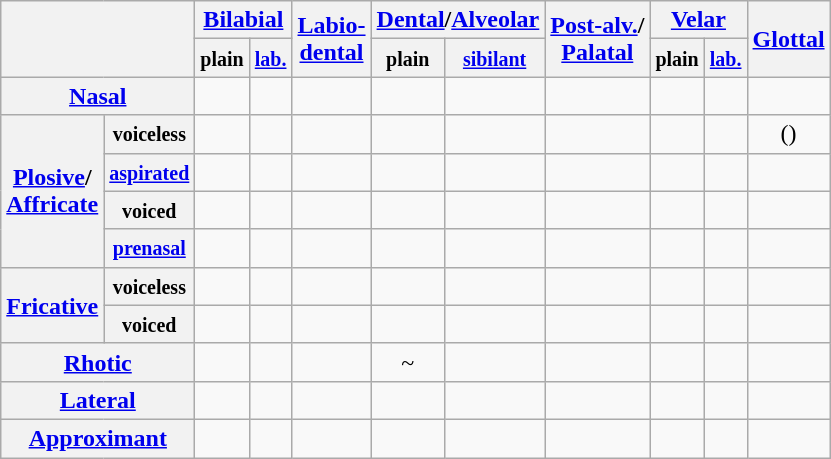<table class="wikitable" style="text-align:center">
<tr>
<th colspan="2" rowspan="2"></th>
<th colspan="2"><a href='#'>Bilabial</a></th>
<th rowspan="2"><a href='#'>Labio-<br>dental</a></th>
<th colspan="2"><a href='#'>Dental</a>/<a href='#'>Alveolar</a></th>
<th rowspan="2"><a href='#'>Post-alv.</a>/<br><a href='#'>Palatal</a></th>
<th colspan="2"><a href='#'>Velar</a></th>
<th rowspan="2"><a href='#'>Glottal</a></th>
</tr>
<tr>
<th><small>plain</small></th>
<th><small><a href='#'>lab.</a></small></th>
<th><small>plain</small></th>
<th><small><a href='#'>sibilant</a></small></th>
<th><small>plain</small></th>
<th><small><a href='#'>lab.</a></small></th>
</tr>
<tr>
<th colspan="2"><a href='#'>Nasal</a></th>
<td></td>
<td></td>
<td></td>
<td></td>
<td></td>
<td></td>
<td></td>
<td></td>
<td></td>
</tr>
<tr>
<th rowspan="4"><a href='#'>Plosive</a>/<br><a href='#'>Affricate</a></th>
<th><small>voiceless</small></th>
<td></td>
<td></td>
<td></td>
<td></td>
<td></td>
<td></td>
<td></td>
<td></td>
<td>()</td>
</tr>
<tr>
<th><small><a href='#'>aspirated</a></small></th>
<td></td>
<td></td>
<td></td>
<td></td>
<td></td>
<td></td>
<td></td>
<td></td>
<td></td>
</tr>
<tr>
<th><small>voiced</small></th>
<td></td>
<td></td>
<td></td>
<td></td>
<td></td>
<td></td>
<td></td>
<td></td>
<td></td>
</tr>
<tr>
<th><small><a href='#'>prenasal</a></small></th>
<td></td>
<td></td>
<td></td>
<td></td>
<td></td>
<td></td>
<td></td>
<td></td>
<td></td>
</tr>
<tr>
<th rowspan="2"><a href='#'>Fricative</a></th>
<th><small>voiceless</small></th>
<td></td>
<td></td>
<td></td>
<td></td>
<td></td>
<td></td>
<td></td>
<td></td>
<td></td>
</tr>
<tr>
<th><small>voiced</small></th>
<td></td>
<td></td>
<td></td>
<td></td>
<td></td>
<td></td>
<td></td>
<td></td>
<td></td>
</tr>
<tr>
<th colspan="2"><a href='#'>Rhotic</a></th>
<td></td>
<td></td>
<td></td>
<td> ~ </td>
<td></td>
<td></td>
<td></td>
<td></td>
<td></td>
</tr>
<tr>
<th colspan="2"><a href='#'>Lateral</a></th>
<td></td>
<td></td>
<td></td>
<td></td>
<td></td>
<td></td>
<td></td>
<td></td>
<td></td>
</tr>
<tr>
<th colspan="2"><a href='#'>Approximant</a></th>
<td></td>
<td></td>
<td></td>
<td></td>
<td></td>
<td></td>
<td></td>
<td></td>
<td></td>
</tr>
</table>
